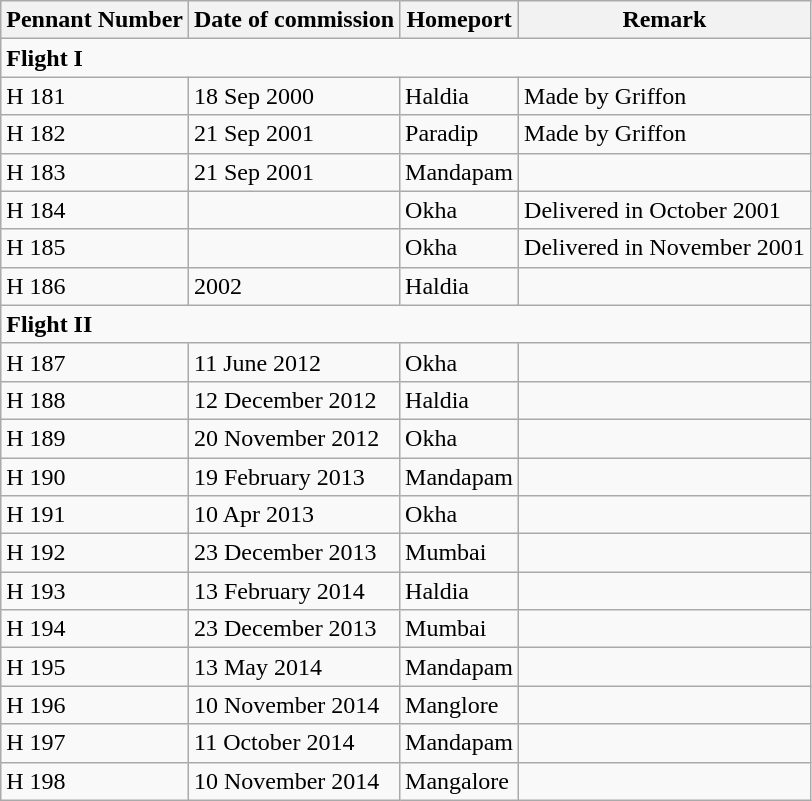<table class="wikitable">
<tr>
<th>Pennant Number</th>
<th>Date of commission</th>
<th>Homeport</th>
<th>Remark</th>
</tr>
<tr>
<td colspan="4"><strong>Flight I</strong></td>
</tr>
<tr>
<td>H 181</td>
<td>18 Sep 2000</td>
<td>Haldia</td>
<td>Made by Griffon</td>
</tr>
<tr>
<td>H 182</td>
<td>21 Sep 2001</td>
<td>Paradip</td>
<td>Made by Griffon</td>
</tr>
<tr>
<td>H 183</td>
<td>21 Sep 2001</td>
<td>Mandapam</td>
<td></td>
</tr>
<tr>
<td>H 184</td>
<td></td>
<td>Okha</td>
<td>Delivered in October 2001</td>
</tr>
<tr>
<td>H 185</td>
<td></td>
<td>Okha</td>
<td>Delivered in November 2001</td>
</tr>
<tr>
<td>H 186</td>
<td>2002</td>
<td>Haldia</td>
<td></td>
</tr>
<tr>
<td colspan="4"><strong>Flight II</strong></td>
</tr>
<tr>
<td>H 187</td>
<td>11 June 2012</td>
<td>Okha</td>
<td></td>
</tr>
<tr>
<td>H 188</td>
<td>12 December 2012</td>
<td>Haldia</td>
<td></td>
</tr>
<tr>
<td>H 189</td>
<td>20 November 2012</td>
<td>Okha</td>
<td></td>
</tr>
<tr>
<td>H 190</td>
<td>19 February 2013</td>
<td>Mandapam</td>
<td></td>
</tr>
<tr>
<td>H 191</td>
<td>10 Apr 2013</td>
<td>Okha</td>
<td></td>
</tr>
<tr>
<td>H 192</td>
<td>23 December 2013</td>
<td>Mumbai</td>
<td></td>
</tr>
<tr>
<td>H 193</td>
<td>13 February 2014</td>
<td>Haldia</td>
<td></td>
</tr>
<tr>
<td>H 194</td>
<td>23 December 2013</td>
<td>Mumbai</td>
<td></td>
</tr>
<tr>
<td>H 195</td>
<td>13 May 2014</td>
<td>Mandapam</td>
<td></td>
</tr>
<tr>
<td>H 196</td>
<td>10 November 2014</td>
<td>Manglore</td>
<td></td>
</tr>
<tr>
<td>H 197</td>
<td>11 October 2014</td>
<td>Mandapam</td>
<td></td>
</tr>
<tr>
<td>H 198</td>
<td>10 November 2014</td>
<td>Mangalore</td>
<td></td>
</tr>
</table>
